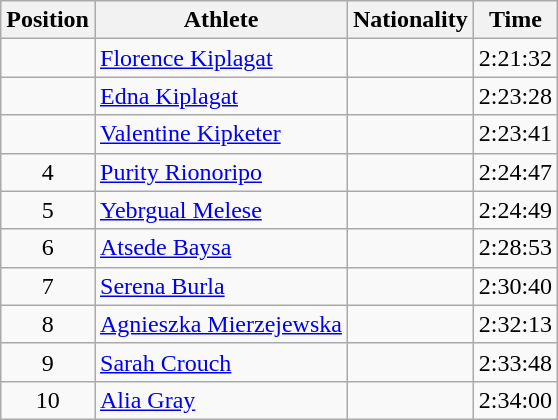<table class="wikitable sortable">
<tr>
<th>Position</th>
<th>Athlete</th>
<th>Nationality</th>
<th>Time</th>
</tr>
<tr>
<td align=center></td>
<td><a href='#'>Florence Kiplagat</a></td>
<td></td>
<td>2:21:32</td>
</tr>
<tr>
<td align=center></td>
<td><a href='#'>Edna Kiplagat</a></td>
<td></td>
<td>2:23:28</td>
</tr>
<tr>
<td align=center></td>
<td><a href='#'>Valentine Kipketer</a></td>
<td></td>
<td>2:23:41</td>
</tr>
<tr>
<td align=center>4</td>
<td><a href='#'>Purity Rionoripo</a></td>
<td></td>
<td>2:24:47</td>
</tr>
<tr>
<td align=center>5</td>
<td><a href='#'>Yebrgual Melese</a></td>
<td></td>
<td>2:24:49</td>
</tr>
<tr>
<td align=center>6</td>
<td><a href='#'>Atsede Baysa</a></td>
<td></td>
<td>2:28:53</td>
</tr>
<tr>
<td align=center>7</td>
<td><a href='#'>Serena Burla</a></td>
<td></td>
<td>2:30:40</td>
</tr>
<tr>
<td align=center>8</td>
<td><a href='#'>Agnieszka Mierzejewska</a></td>
<td></td>
<td>2:32:13</td>
</tr>
<tr>
<td align=center>9</td>
<td><a href='#'>Sarah Crouch</a></td>
<td></td>
<td>2:33:48</td>
</tr>
<tr>
<td align=center>10</td>
<td><a href='#'>Alia Gray</a></td>
<td></td>
<td>2:34:00</td>
</tr>
</table>
